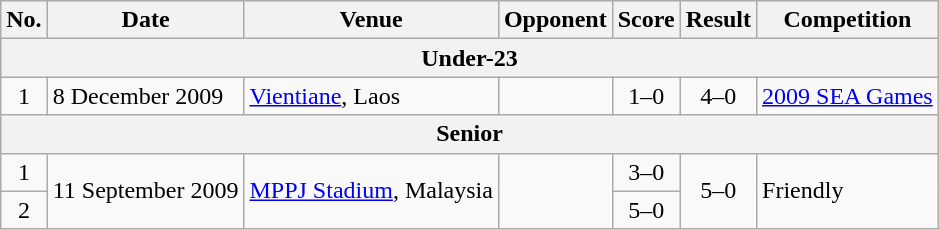<table class="wikitable sortable">
<tr>
<th scope="col">No.</th>
<th scope="col">Date</th>
<th scope="col">Venue</th>
<th scope="col">Opponent</th>
<th scope="col">Score</th>
<th scope="col">Result</th>
<th scope="col">Competition</th>
</tr>
<tr>
<th colspan="7">Under-23</th>
</tr>
<tr>
<td align="center">1</td>
<td>8 December 2009</td>
<td><a href='#'>Vientiane</a>, Laos</td>
<td></td>
<td align="center">1–0</td>
<td align="center">4–0</td>
<td><a href='#'>2009 SEA Games</a></td>
</tr>
<tr>
<th colspan="7">Senior</th>
</tr>
<tr>
<td align="center">1</td>
<td rowspan="2">11 September 2009</td>
<td rowspan="2"><a href='#'>MPPJ Stadium</a>, Malaysia</td>
<td rowspan="2"></td>
<td align="center">3–0</td>
<td rowspan="2" style="text-align:center">5–0</td>
<td rowspan="2">Friendly</td>
</tr>
<tr>
<td align="center">2</td>
<td align="center">5–0</td>
</tr>
</table>
